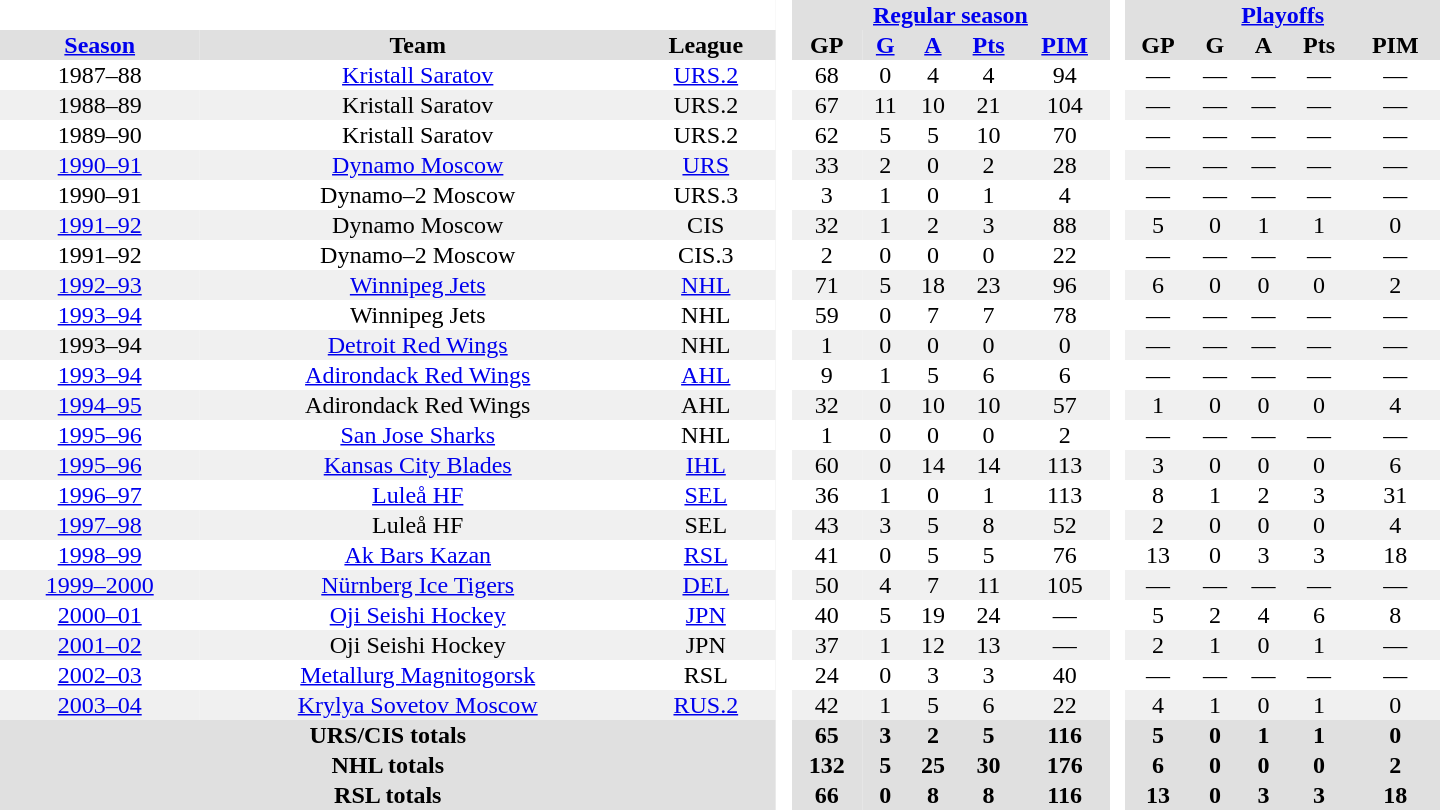<table border="0" cellpadding="1" cellspacing="0" style="text-align:center; width:60em">
<tr bgcolor="#e0e0e0">
<th colspan="3" bgcolor="#ffffff"> </th>
<th rowspan="99" bgcolor="#ffffff"> </th>
<th colspan="5"><a href='#'>Regular season</a></th>
<th rowspan="99" bgcolor="#ffffff"> </th>
<th colspan="5"><a href='#'>Playoffs</a></th>
</tr>
<tr bgcolor="#e0e0e0">
<th><a href='#'>Season</a></th>
<th>Team</th>
<th>League</th>
<th>GP</th>
<th><a href='#'>G</a></th>
<th><a href='#'>A</a></th>
<th><a href='#'>Pts</a></th>
<th><a href='#'>PIM</a></th>
<th>GP</th>
<th>G</th>
<th>A</th>
<th>Pts</th>
<th>PIM</th>
</tr>
<tr>
<td>1987–88</td>
<td><a href='#'>Kristall Saratov</a></td>
<td><a href='#'>URS.2</a></td>
<td>68</td>
<td>0</td>
<td>4</td>
<td>4</td>
<td>94</td>
<td>—</td>
<td>—</td>
<td>—</td>
<td>—</td>
<td>—</td>
</tr>
<tr bgcolor="#f0f0f0">
<td>1988–89</td>
<td>Kristall Saratov</td>
<td>URS.2</td>
<td>67</td>
<td>11</td>
<td>10</td>
<td>21</td>
<td>104</td>
<td>—</td>
<td>—</td>
<td>—</td>
<td>—</td>
<td>—</td>
</tr>
<tr>
<td>1989–90</td>
<td>Kristall Saratov</td>
<td>URS.2</td>
<td>62</td>
<td>5</td>
<td>5</td>
<td>10</td>
<td>70</td>
<td>—</td>
<td>—</td>
<td>—</td>
<td>—</td>
<td>—</td>
</tr>
<tr bgcolor="#f0f0f0">
<td><a href='#'>1990–91</a></td>
<td><a href='#'>Dynamo Moscow</a></td>
<td><a href='#'>URS</a></td>
<td>33</td>
<td>2</td>
<td>0</td>
<td>2</td>
<td>28</td>
<td>—</td>
<td>—</td>
<td>—</td>
<td>—</td>
<td>—</td>
</tr>
<tr>
<td>1990–91</td>
<td>Dynamo–2 Moscow</td>
<td>URS.3</td>
<td>3</td>
<td>1</td>
<td>0</td>
<td>1</td>
<td>4</td>
<td>—</td>
<td>—</td>
<td>—</td>
<td>—</td>
<td>—</td>
</tr>
<tr bgcolor="#f0f0f0">
<td><a href='#'>1991–92</a></td>
<td>Dynamo Moscow</td>
<td>CIS</td>
<td>32</td>
<td>1</td>
<td>2</td>
<td>3</td>
<td>88</td>
<td>5</td>
<td>0</td>
<td>1</td>
<td>1</td>
<td>0</td>
</tr>
<tr>
<td>1991–92</td>
<td>Dynamo–2 Moscow</td>
<td>CIS.3</td>
<td>2</td>
<td>0</td>
<td>0</td>
<td>0</td>
<td>22</td>
<td>—</td>
<td>—</td>
<td>—</td>
<td>—</td>
<td>—</td>
</tr>
<tr bgcolor="#f0f0f0">
<td><a href='#'>1992–93</a></td>
<td><a href='#'>Winnipeg Jets</a></td>
<td><a href='#'>NHL</a></td>
<td>71</td>
<td>5</td>
<td>18</td>
<td>23</td>
<td>96</td>
<td>6</td>
<td>0</td>
<td>0</td>
<td>0</td>
<td>2</td>
</tr>
<tr>
<td><a href='#'>1993–94</a></td>
<td>Winnipeg Jets</td>
<td>NHL</td>
<td>59</td>
<td>0</td>
<td>7</td>
<td>7</td>
<td>78</td>
<td>—</td>
<td>—</td>
<td>—</td>
<td>—</td>
<td>—</td>
</tr>
<tr bgcolor="#f0f0f0">
<td>1993–94</td>
<td><a href='#'>Detroit Red Wings</a></td>
<td>NHL</td>
<td>1</td>
<td>0</td>
<td>0</td>
<td>0</td>
<td>0</td>
<td>—</td>
<td>—</td>
<td>—</td>
<td>—</td>
<td>—</td>
</tr>
<tr>
<td><a href='#'>1993–94</a></td>
<td><a href='#'>Adirondack Red Wings</a></td>
<td><a href='#'>AHL</a></td>
<td>9</td>
<td>1</td>
<td>5</td>
<td>6</td>
<td>6</td>
<td>—</td>
<td>—</td>
<td>—</td>
<td>—</td>
<td>—</td>
</tr>
<tr bgcolor="#f0f0f0">
<td><a href='#'>1994–95</a></td>
<td>Adirondack Red Wings</td>
<td>AHL</td>
<td>32</td>
<td>0</td>
<td>10</td>
<td>10</td>
<td>57</td>
<td>1</td>
<td>0</td>
<td>0</td>
<td>0</td>
<td>4</td>
</tr>
<tr>
<td><a href='#'>1995–96</a></td>
<td><a href='#'>San Jose Sharks</a></td>
<td>NHL</td>
<td>1</td>
<td>0</td>
<td>0</td>
<td>0</td>
<td>2</td>
<td>—</td>
<td>—</td>
<td>—</td>
<td>—</td>
<td>—</td>
</tr>
<tr bgcolor="#f0f0f0">
<td><a href='#'>1995–96</a></td>
<td><a href='#'>Kansas City Blades</a></td>
<td><a href='#'>IHL</a></td>
<td>60</td>
<td>0</td>
<td>14</td>
<td>14</td>
<td>113</td>
<td>3</td>
<td>0</td>
<td>0</td>
<td>0</td>
<td>6</td>
</tr>
<tr>
<td><a href='#'>1996–97</a></td>
<td><a href='#'>Luleå HF</a></td>
<td><a href='#'>SEL</a></td>
<td>36</td>
<td>1</td>
<td>0</td>
<td>1</td>
<td>113</td>
<td>8</td>
<td>1</td>
<td>2</td>
<td>3</td>
<td>31</td>
</tr>
<tr bgcolor="#f0f0f0">
<td><a href='#'>1997–98</a></td>
<td>Luleå HF</td>
<td>SEL</td>
<td>43</td>
<td>3</td>
<td>5</td>
<td>8</td>
<td>52</td>
<td>2</td>
<td>0</td>
<td>0</td>
<td>0</td>
<td>4</td>
</tr>
<tr>
<td><a href='#'>1998–99</a></td>
<td><a href='#'>Ak Bars Kazan</a></td>
<td><a href='#'>RSL</a></td>
<td>41</td>
<td>0</td>
<td>5</td>
<td>5</td>
<td>76</td>
<td>13</td>
<td>0</td>
<td>3</td>
<td>3</td>
<td>18</td>
</tr>
<tr bgcolor="#f0f0f0">
<td><a href='#'>1999–2000</a></td>
<td><a href='#'>Nürnberg Ice Tigers</a></td>
<td><a href='#'>DEL</a></td>
<td>50</td>
<td>4</td>
<td>7</td>
<td>11</td>
<td>105</td>
<td>—</td>
<td>—</td>
<td>—</td>
<td>—</td>
<td>—</td>
</tr>
<tr>
<td><a href='#'>2000–01</a></td>
<td><a href='#'>Oji Seishi Hockey</a></td>
<td><a href='#'>JPN</a></td>
<td>40</td>
<td>5</td>
<td>19</td>
<td>24</td>
<td>—</td>
<td>5</td>
<td>2</td>
<td>4</td>
<td>6</td>
<td>8</td>
</tr>
<tr bgcolor="#f0f0f0">
<td><a href='#'>2001–02</a></td>
<td>Oji Seishi Hockey</td>
<td>JPN</td>
<td>37</td>
<td>1</td>
<td>12</td>
<td>13</td>
<td>—</td>
<td>2</td>
<td>1</td>
<td>0</td>
<td>1</td>
<td>—</td>
</tr>
<tr>
<td><a href='#'>2002–03</a></td>
<td><a href='#'>Metallurg Magnitogorsk</a></td>
<td>RSL</td>
<td>24</td>
<td>0</td>
<td>3</td>
<td>3</td>
<td>40</td>
<td>—</td>
<td>—</td>
<td>—</td>
<td>—</td>
<td>—</td>
</tr>
<tr bgcolor="#f0f0f0">
<td><a href='#'>2003–04</a></td>
<td><a href='#'>Krylya Sovetov Moscow</a></td>
<td><a href='#'>RUS.2</a></td>
<td>42</td>
<td>1</td>
<td>5</td>
<td>6</td>
<td>22</td>
<td>4</td>
<td>1</td>
<td>0</td>
<td>1</td>
<td>0</td>
</tr>
<tr bgcolor="#e0e0e0">
<th colspan="3">URS/CIS totals</th>
<th>65</th>
<th>3</th>
<th>2</th>
<th>5</th>
<th>116</th>
<th>5</th>
<th>0</th>
<th>1</th>
<th>1</th>
<th>0</th>
</tr>
<tr bgcolor="#e0e0e0">
<th colspan="3">NHL totals</th>
<th>132</th>
<th>5</th>
<th>25</th>
<th>30</th>
<th>176</th>
<th>6</th>
<th>0</th>
<th>0</th>
<th>0</th>
<th>2</th>
</tr>
<tr bgcolor="#e0e0e0">
<th colspan="3">RSL totals</th>
<th>66</th>
<th>0</th>
<th>8</th>
<th>8</th>
<th>116</th>
<th>13</th>
<th>0</th>
<th>3</th>
<th>3</th>
<th>18</th>
</tr>
</table>
